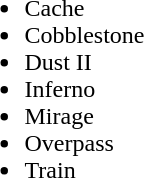<table cellspacing="10">
<tr>
<td valign="top" width="450px"><br><ul><li>Cache</li><li>Cobblestone</li><li>Dust II</li><li>Inferno</li><li>Mirage</li><li>Overpass</li><li>Train</li></ul></td>
</tr>
<tr>
</tr>
</table>
